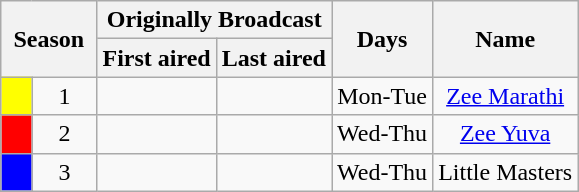<table class="wikitable" style="text-align:center">
<tr>
<th style="padding: 0 8px" colspan="2" rowspan="2">Season</th>
<th colspan="2">Originally Broadcast</th>
<th style="padding: 0 8px" rowspan="2">Days</th>
<th style="padding: 0 8px" rowspan="2">Name</th>
</tr>
<tr>
<th style="padding: 1 8px">First aired</th>
<th style="padding: 1 8px">Last aired</th>
</tr>
<tr>
<td style="background:Yellow"></td>
<td align="center">1</td>
<td align="center"></td>
<td align="center"></td>
<td align="center">Mon-Tue</td>
<td align="center"><a href='#'>Zee Marathi</a></td>
</tr>
<tr>
<td style="background:Red"></td>
<td align="center">2</td>
<td align="center"></td>
<td align="center"></td>
<td align="center">Wed-Thu</td>
<td align="center"><a href='#'>Zee Yuva</a></td>
</tr>
<tr>
<td style="background:Blue"></td>
<td align="center">3</td>
<td align="center"></td>
<td align="center"></td>
<td align="center">Wed-Thu</td>
<td align="center">Little Masters</td>
</tr>
</table>
